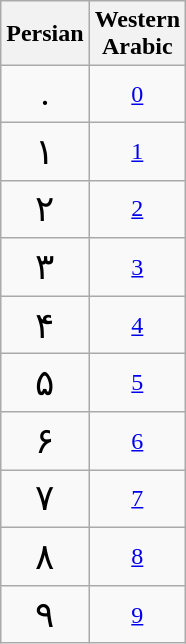<table class=wikitable style="text-align:center;">
<tr>
<th>Persian</th>
<th>Western<br>Arabic</th>
</tr>
<tr>
<td style="font-size:150%">.</td>
<td><a href='#'>0</a></td>
</tr>
<tr>
<td style="font-size:150%">۱</td>
<td><a href='#'>1</a></td>
</tr>
<tr>
<td style="font-size:150%">۲</td>
<td><a href='#'>2</a></td>
</tr>
<tr>
<td style="font-size:150%">۳</td>
<td><a href='#'>3</a></td>
</tr>
<tr>
<td style="font-size:150%">۴</td>
<td><a href='#'>4</a></td>
</tr>
<tr>
<td style="font-size:150%">۵</td>
<td><a href='#'>5</a></td>
</tr>
<tr>
<td style="font-size:150%">۶</td>
<td><a href='#'>6</a></td>
</tr>
<tr>
<td style="font-size:150%">۷</td>
<td><a href='#'>7</a></td>
</tr>
<tr>
<td style="font-size:150%">۸</td>
<td><a href='#'>8</a></td>
</tr>
<tr>
<td style="font-size:150%">۹</td>
<td><a href='#'>9</a></td>
</tr>
</table>
